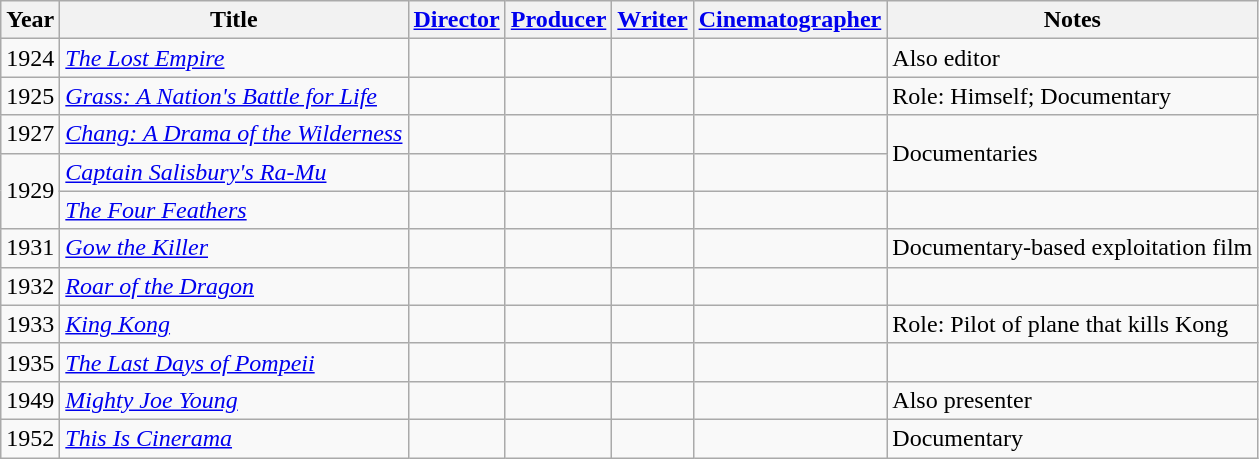<table class="wikitable sortable">
<tr>
<th>Year</th>
<th>Title</th>
<th><a href='#'>Director</a></th>
<th><a href='#'>Producer</a></th>
<th><a href='#'>Writer</a></th>
<th><a href='#'>Cinematographer</a></th>
<th>Notes</th>
</tr>
<tr>
<td>1924</td>
<td><em><a href='#'>The Lost Empire</a></em></td>
<td></td>
<td></td>
<td></td>
<td></td>
<td>Also editor</td>
</tr>
<tr>
<td>1925</td>
<td><em><a href='#'>Grass: A Nation's Battle for Life</a></em></td>
<td></td>
<td></td>
<td></td>
<td></td>
<td>Role: Himself; Documentary</td>
</tr>
<tr>
<td>1927</td>
<td><em><a href='#'>Chang: A Drama of the Wilderness</a></em></td>
<td></td>
<td></td>
<td></td>
<td></td>
<td rowspan="2">Documentaries</td>
</tr>
<tr>
<td rowspan="2">1929</td>
<td><em><a href='#'>Captain Salisbury's Ra-Mu</a></em></td>
<td></td>
<td></td>
<td></td>
<td></td>
</tr>
<tr>
<td><em><a href='#'>The Four Feathers</a></em></td>
<td></td>
<td></td>
<td></td>
<td></td>
<td></td>
</tr>
<tr>
<td>1931</td>
<td><em><a href='#'>Gow the Killer</a></em></td>
<td></td>
<td></td>
<td></td>
<td></td>
<td>Documentary-based exploitation film</td>
</tr>
<tr>
<td>1932</td>
<td><em><a href='#'>Roar of the Dragon</a></em></td>
<td></td>
<td></td>
<td></td>
<td></td>
<td></td>
</tr>
<tr>
<td>1933</td>
<td><em><a href='#'>King Kong</a></em></td>
<td></td>
<td></td>
<td></td>
<td></td>
<td>Role: Pilot of plane that kills Kong</td>
</tr>
<tr>
<td>1935</td>
<td><em><a href='#'>The Last Days of Pompeii</a></em></td>
<td></td>
<td></td>
<td></td>
<td></td>
<td></td>
</tr>
<tr>
<td>1949</td>
<td><em><a href='#'>Mighty Joe Young</a></em></td>
<td></td>
<td></td>
<td></td>
<td></td>
<td>Also presenter</td>
</tr>
<tr>
<td>1952</td>
<td><em><a href='#'>This Is Cinerama</a></em></td>
<td></td>
<td></td>
<td></td>
<td></td>
<td>Documentary</td>
</tr>
</table>
